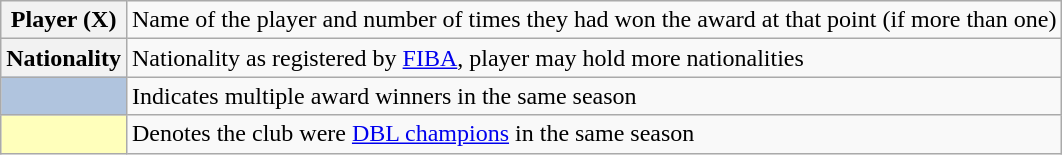<table class="wikitable plainrowheaders">
<tr>
<th scope="row"><strong>Player (X)</strong></th>
<td>Name of the player and number of times they had won the award at that point (if more than one)</td>
</tr>
<tr>
<th scope="row"><strong>Nationality</strong></th>
<td>Nationality as registered by <a href='#'>FIBA</a>, player may hold more nationalities</td>
</tr>
<tr>
<th scope="row" style="text-align:center; background:#B0C4DE"></th>
<td>Indicates multiple award winners in the same season</td>
</tr>
<tr>
<th scope="row" style="text-align:center; background:#ffb"></th>
<td>Denotes the club were <a href='#'>DBL champions</a> in the same season</td>
</tr>
</table>
